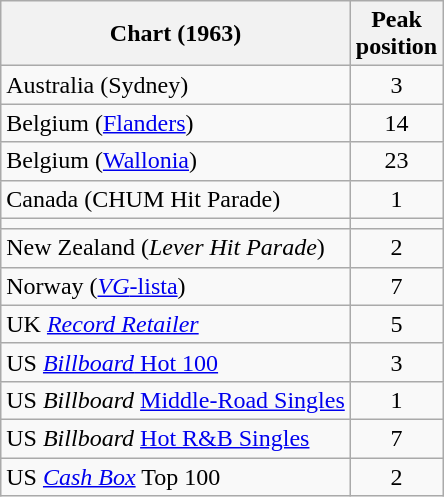<table class="wikitable sortable">
<tr>
<th>Chart (1963)</th>
<th>Peak<br>position</th>
</tr>
<tr>
<td>Australia (Sydney)</td>
<td style="text-align:center;">3</td>
</tr>
<tr>
<td>Belgium (<a href='#'>Flanders</a>)</td>
<td style="text-align:center;">14</td>
</tr>
<tr>
<td>Belgium (<a href='#'>Wallonia</a>)</td>
<td style="text-align:center;">23</td>
</tr>
<tr>
<td>Canada (CHUM Hit Parade)</td>
<td style="text-align:center;">1</td>
</tr>
<tr>
<td></td>
</tr>
<tr>
<td>New Zealand (<em>Lever Hit Parade</em>)</td>
<td style="text-align:center;">2</td>
</tr>
<tr>
<td>Norway (<a href='#'><em>VG</em>-lista</a>)</td>
<td style="text-align:center;">7</td>
</tr>
<tr>
<td>UK <em><a href='#'>Record Retailer</a></em></td>
<td style="text-align:center">5</td>
</tr>
<tr>
<td>US <a href='#'><em>Billboard</em> Hot 100</a></td>
<td style="text-align:center">3</td>
</tr>
<tr>
<td>US <em>Billboard</em> <a href='#'>Middle-Road Singles</a></td>
<td style="text-align:center">1</td>
</tr>
<tr>
<td>US <em>Billboard</em> <a href='#'>Hot R&B Singles</a></td>
<td style="text-align:center">7</td>
</tr>
<tr>
<td>US <a href='#'><em>Cash Box</em></a> Top 100</td>
<td style="text-align:center">2</td>
</tr>
</table>
